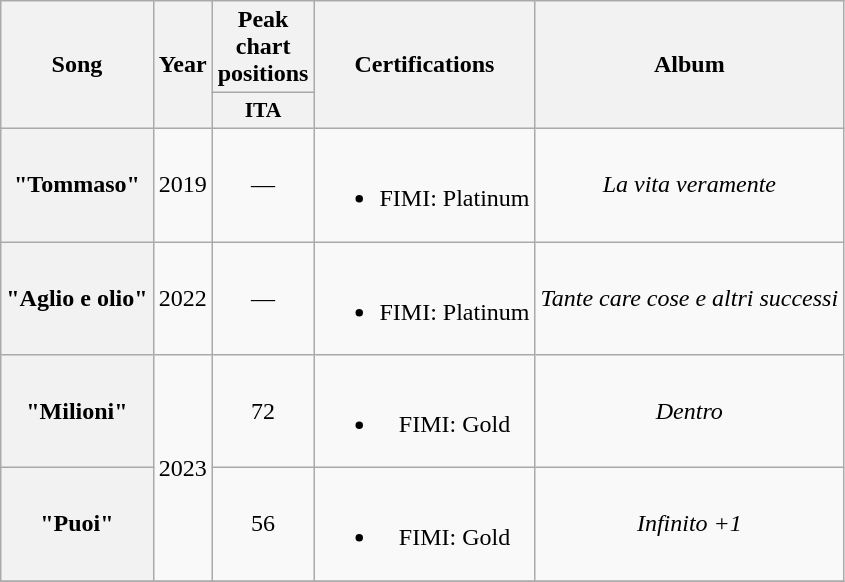<table class="wikitable plainrowheaders" style="text-align:center;">
<tr>
<th scope="col" rowspan="2">Song</th>
<th scope="col" rowspan="2">Year</th>
<th scope="col">Peak<br>chart<br>positions</th>
<th scope="col" rowspan="2">Certifications</th>
<th scope="col" rowspan="2">Album</th>
</tr>
<tr>
<th scope="col" style="width:3em;font-size:90%;">ITA<br></th>
</tr>
<tr>
<th scope="row">"Tommaso"</th>
<td>2019</td>
<td>—</td>
<td><br><ul><li>FIMI: Platinum</li></ul></td>
<td><em>La vita veramente</em></td>
</tr>
<tr>
<th scope="row">"Aglio e olio"<br></th>
<td>2022</td>
<td>—</td>
<td><br><ul><li>FIMI: Platinum</li></ul></td>
<td><em>Tante care cose e altri successi</em></td>
</tr>
<tr>
<th scope="row">"Milioni"<br></th>
<td rowspan="2">2023</td>
<td>72</td>
<td><br><ul><li>FIMI: Gold</li></ul></td>
<td><em>Dentro</em></td>
</tr>
<tr>
<th scope="row">"Puoi"<br></th>
<td>56</td>
<td><br><ul><li>FIMI: Gold</li></ul></td>
<td><em>Infinito +1</em></td>
</tr>
<tr>
</tr>
</table>
